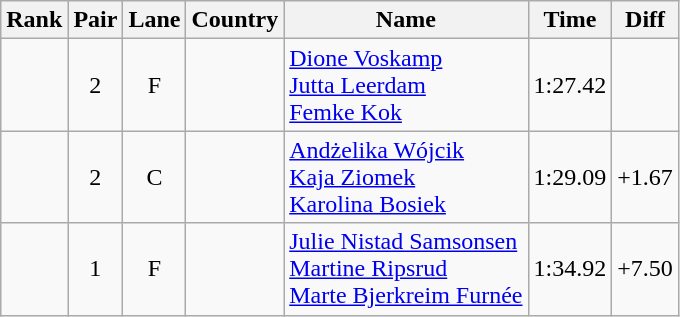<table class="wikitable sortable" style="text-align:center">
<tr>
<th>Rank</th>
<th>Pair</th>
<th>Lane</th>
<th>Country</th>
<th>Name</th>
<th>Time</th>
<th>Diff</th>
</tr>
<tr>
<td></td>
<td>2</td>
<td>F</td>
<td align=left></td>
<td align=left><a href='#'>Dione Voskamp</a><br><a href='#'>Jutta Leerdam</a><br><a href='#'>Femke Kok</a></td>
<td>1:27.42</td>
<td></td>
</tr>
<tr>
<td></td>
<td>2</td>
<td>C</td>
<td align=left></td>
<td align=left><a href='#'>Andżelika Wójcik</a><br><a href='#'>Kaja Ziomek</a><br><a href='#'>Karolina Bosiek</a></td>
<td>1:29.09</td>
<td>+1.67</td>
</tr>
<tr>
<td></td>
<td>1</td>
<td>F</td>
<td align=left></td>
<td align=left><a href='#'>Julie Nistad Samsonsen</a><br><a href='#'>Martine Ripsrud</a><br><a href='#'>Marte Bjerkreim Furnée</a></td>
<td>1:34.92</td>
<td>+7.50</td>
</tr>
</table>
